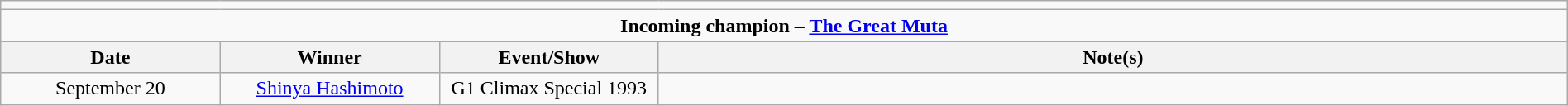<table class="wikitable" style="text-align:center; width:100%;">
<tr>
<td colspan="5"></td>
</tr>
<tr>
<td colspan="5"><strong>Incoming champion – <a href='#'>The Great Muta</a></strong></td>
</tr>
<tr>
<th width=14%>Date</th>
<th width=14%>Winner</th>
<th width=14%>Event/Show</th>
<th width=58%>Note(s)</th>
</tr>
<tr>
<td>September 20</td>
<td><a href='#'>Shinya Hashimoto</a></td>
<td>G1 Climax Special 1993</td>
<td align="left"></td>
</tr>
</table>
